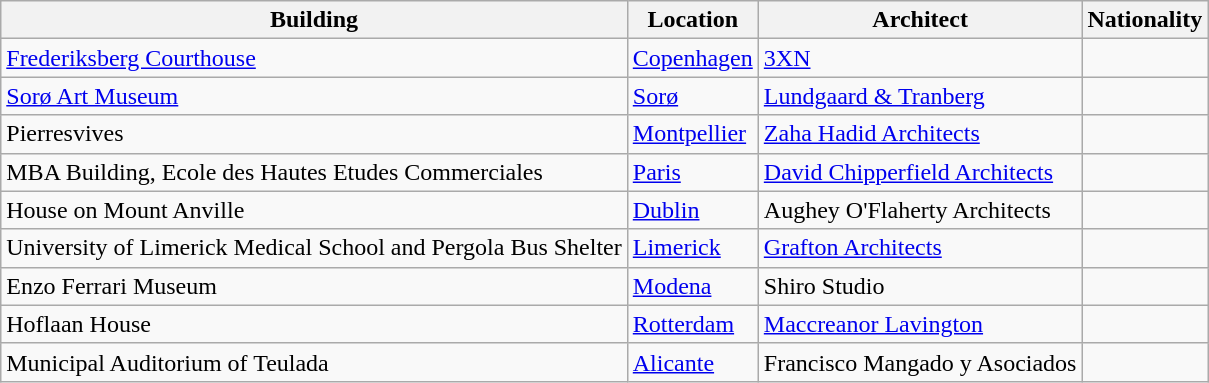<table class="wikitable" border="1">
<tr>
<th header 1>Building</th>
<th header 2>Location</th>
<th header 3>Architect</th>
<th header 4>Nationality</th>
</tr>
<tr>
<td row 1, cell 1><a href='#'>Frederiksberg Courthouse</a></td>
<td row 1, cell 2><a href='#'>Copenhagen</a><br></td>
<td row 1, cell 3><a href='#'>3XN</a></td>
<td row 1, cell 4></td>
</tr>
<tr>
<td row 2, cell 1><a href='#'>Sorø Art Museum</a></td>
<td row 2, cell 2><a href='#'>Sorø</a><br></td>
<td row 2, cell 3><a href='#'>Lundgaard & Tranberg</a></td>
<td row 2, cell 4></td>
</tr>
<tr>
<td row 3, cell 1>Pierresvives</td>
<td row 3, cell 2><a href='#'>Montpellier</a><br> </td>
<td row 3, cell 3><a href='#'>Zaha Hadid Architects</a></td>
<td row 3, cell 4></td>
</tr>
<tr>
<td row 4, cell 1>MBA Building, Ecole des Hautes Etudes Commerciales</td>
<td row 4, cell 2><a href='#'>Paris</a><br></td>
<td row 4, cell 3><a href='#'>David Chipperfield Architects</a></td>
<td row 4, cell 4></td>
</tr>
<tr>
<td row 5, cell 1>House on Mount Anville</td>
<td row 5, cell 2><a href='#'>Dublin</a><br></td>
<td row 5, cell 3>Aughey O'Flaherty Architects</td>
<td row 5, cell 4></td>
</tr>
<tr>
<td row 6, cell 1>University of Limerick Medical School and Pergola Bus Shelter</td>
<td row 6, cell 2><a href='#'>Limerick</a><br></td>
<td row 6, cell 3><a href='#'>Grafton Architects</a></td>
<td row 6, cell 4></td>
</tr>
<tr>
<td row 7, cell 1>Enzo Ferrari Museum</td>
<td row 7, cell 2><a href='#'>Modena</a><br></td>
<td row 7, cell 3>Shiro Studio</td>
<td row 7, cell 4></td>
</tr>
<tr>
<td row 8, cell 1>Hoflaan House</td>
<td row 8, cell 2><a href='#'>Rotterdam</a><br> </td>
<td row 8, cell 3><a href='#'>Maccreanor Lavington</a></td>
<td row 8, cell 4></td>
</tr>
<tr>
<td row 8, cell 1>Municipal Auditorium of Teulada</td>
<td row 8, cell 2><a href='#'>Alicante</a><br></td>
<td row 8, cell 3>Francisco Mangado y Asociados</td>
<td row 8, cell 4></td>
</tr>
</table>
